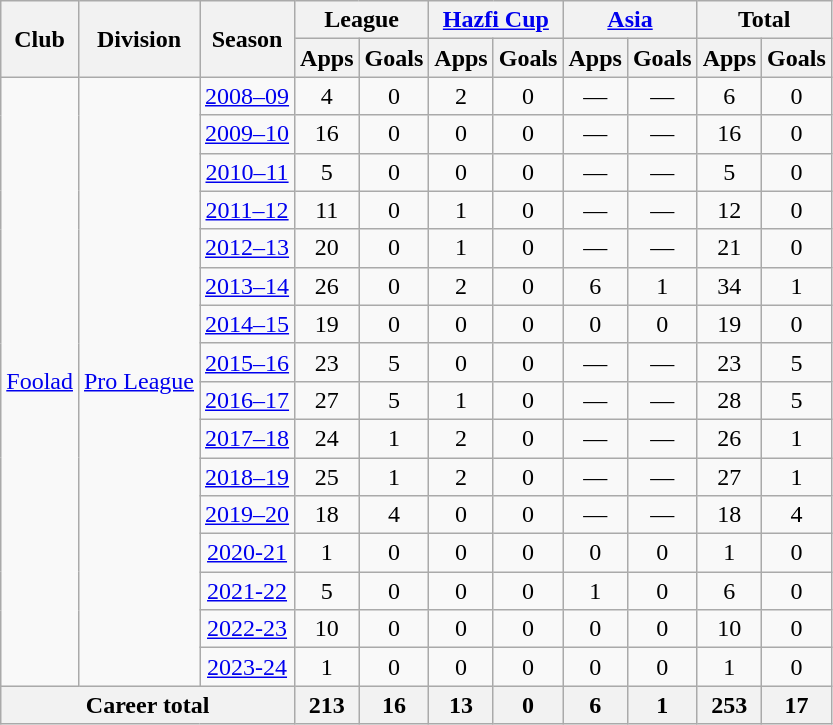<table class="wikitable" style="text-align: center;">
<tr>
<th rowspan="2">Club</th>
<th rowspan="2">Division</th>
<th rowspan="2">Season</th>
<th colspan="2">League</th>
<th colspan="2"><a href='#'>Hazfi Cup</a></th>
<th colspan="2"><a href='#'>Asia</a></th>
<th colspan="2">Total</th>
</tr>
<tr>
<th>Apps</th>
<th>Goals</th>
<th>Apps</th>
<th>Goals</th>
<th>Apps</th>
<th>Goals</th>
<th>Apps</th>
<th>Goals</th>
</tr>
<tr>
<td rowspan="16"><a href='#'>Foolad</a></td>
<td rowspan="16"><a href='#'>Pro League</a></td>
<td><a href='#'>2008–09</a></td>
<td>4</td>
<td>0</td>
<td>2</td>
<td>0</td>
<td>—</td>
<td>—</td>
<td>6</td>
<td>0</td>
</tr>
<tr>
<td><a href='#'>2009–10</a></td>
<td>16</td>
<td>0</td>
<td>0</td>
<td>0</td>
<td>—</td>
<td>—</td>
<td>16</td>
<td>0</td>
</tr>
<tr>
<td><a href='#'>2010–11</a></td>
<td>5</td>
<td>0</td>
<td>0</td>
<td>0</td>
<td>—</td>
<td>—</td>
<td>5</td>
<td>0</td>
</tr>
<tr>
<td><a href='#'>2011–12</a></td>
<td>11</td>
<td>0</td>
<td>1</td>
<td>0</td>
<td>—</td>
<td>—</td>
<td>12</td>
<td>0</td>
</tr>
<tr>
<td><a href='#'>2012–13</a></td>
<td>20</td>
<td>0</td>
<td>1</td>
<td>0</td>
<td>—</td>
<td>—</td>
<td>21</td>
<td>0</td>
</tr>
<tr>
<td><a href='#'>2013–14</a></td>
<td>26</td>
<td>0</td>
<td>2</td>
<td>0</td>
<td>6</td>
<td>1</td>
<td>34</td>
<td>1</td>
</tr>
<tr>
<td><a href='#'>2014–15</a></td>
<td>19</td>
<td>0</td>
<td>0</td>
<td>0</td>
<td>0</td>
<td>0</td>
<td>19</td>
<td>0</td>
</tr>
<tr>
<td><a href='#'>2015–16</a></td>
<td>23</td>
<td>5</td>
<td>0</td>
<td>0</td>
<td>—</td>
<td>—</td>
<td>23</td>
<td>5</td>
</tr>
<tr>
<td><a href='#'>2016–17</a></td>
<td>27</td>
<td>5</td>
<td>1</td>
<td>0</td>
<td>—</td>
<td>—</td>
<td>28</td>
<td>5</td>
</tr>
<tr>
<td><a href='#'>2017–18</a></td>
<td>24</td>
<td>1</td>
<td>2</td>
<td>0</td>
<td>—</td>
<td>—</td>
<td>26</td>
<td>1</td>
</tr>
<tr>
<td><a href='#'>2018–19</a></td>
<td>25</td>
<td>1</td>
<td>2</td>
<td>0</td>
<td>—</td>
<td>—</td>
<td>27</td>
<td>1</td>
</tr>
<tr>
<td><a href='#'>2019–20</a></td>
<td>18</td>
<td>4</td>
<td>0</td>
<td>0</td>
<td>—</td>
<td>—</td>
<td>18</td>
<td>4</td>
</tr>
<tr>
<td><a href='#'>2020-21</a></td>
<td>1</td>
<td 0>0</td>
<td>0</td>
<td>0</td>
<td>0</td>
<td>0</td>
<td>1</td>
<td>0</td>
</tr>
<tr>
<td><a href='#'>2021-22</a></td>
<td>5</td>
<td>0</td>
<td>0</td>
<td>0</td>
<td>1</td>
<td>0</td>
<td>6</td>
<td>0</td>
</tr>
<tr>
<td><a href='#'>2022-23</a></td>
<td>10</td>
<td>0</td>
<td>0</td>
<td>0</td>
<td>0</td>
<td>0</td>
<td>10</td>
<td>0</td>
</tr>
<tr>
<td><a href='#'>2023-24</a></td>
<td>1</td>
<td>0</td>
<td>0</td>
<td>0</td>
<td>0</td>
<td>0</td>
<td>1</td>
<td>0</td>
</tr>
<tr>
<th colspan="3">Career total</th>
<th>213</th>
<th>16</th>
<th>13</th>
<th>0</th>
<th>6</th>
<th>1</th>
<th>253</th>
<th>17</th>
</tr>
</table>
